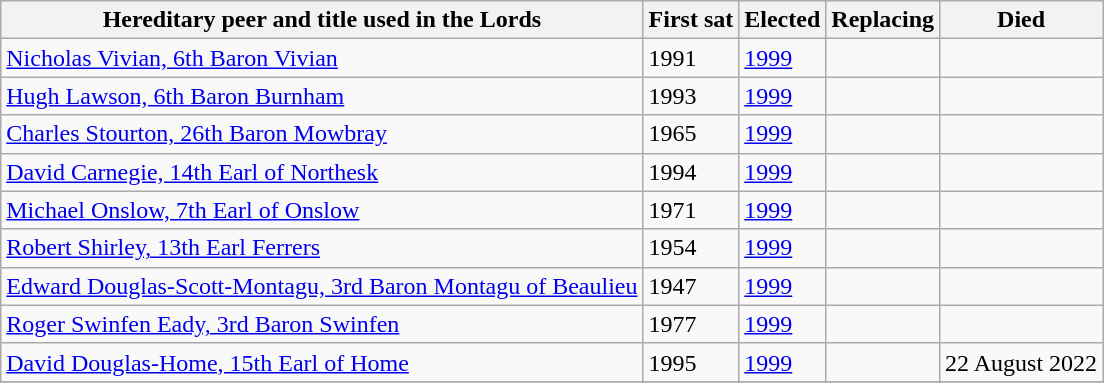<table class="sortable wikitable">
<tr>
<th>Hereditary peer and title used in the Lords</th>
<th>First sat</th>
<th>Elected</th>
<th>Replacing</th>
<th>Died</th>
</tr>
<tr>
<td><a href='#'>Nicholas Vivian, 6th Baron Vivian</a></td>
<td>1991</td>
<td><a href='#'>1999</a></td>
<td></td>
<td></td>
</tr>
<tr>
<td><a href='#'>Hugh Lawson, 6th Baron Burnham</a></td>
<td>1993</td>
<td><a href='#'>1999</a></td>
<td></td>
<td></td>
</tr>
<tr>
<td><a href='#'>Charles Stourton, 26th Baron Mowbray</a></td>
<td>1965</td>
<td><a href='#'>1999</a></td>
<td></td>
<td></td>
</tr>
<tr>
<td><a href='#'>David Carnegie, 14th Earl of Northesk</a></td>
<td>1994</td>
<td><a href='#'>1999</a></td>
<td></td>
<td></td>
</tr>
<tr>
<td><a href='#'>Michael Onslow, 7th Earl of Onslow</a></td>
<td>1971</td>
<td><a href='#'>1999</a></td>
<td></td>
<td></td>
</tr>
<tr>
<td><a href='#'>Robert Shirley, 13th Earl Ferrers</a></td>
<td>1954</td>
<td><a href='#'>1999</a></td>
<td></td>
<td></td>
</tr>
<tr>
<td><a href='#'>Edward Douglas-Scott-Montagu, 3rd Baron Montagu of Beaulieu</a></td>
<td>1947</td>
<td><a href='#'>1999</a></td>
<td></td>
<td></td>
</tr>
<tr>
<td><a href='#'>Roger Swinfen Eady, 3rd Baron Swinfen</a></td>
<td>1977</td>
<td><a href='#'>1999</a></td>
<td></td>
<td></td>
</tr>
<tr>
<td><a href='#'>David Douglas-Home, 15th Earl of Home</a></td>
<td>1995</td>
<td><a href='#'>1999</a></td>
<td></td>
<td>22 August 2022</td>
</tr>
<tr>
</tr>
</table>
